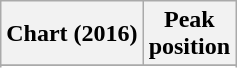<table class="wikitable sortable plainrowheaders" style="text-align:center">
<tr>
<th scope="col">Chart (2016)</th>
<th scope="col">Peak<br> position</th>
</tr>
<tr>
</tr>
<tr>
</tr>
<tr>
</tr>
</table>
